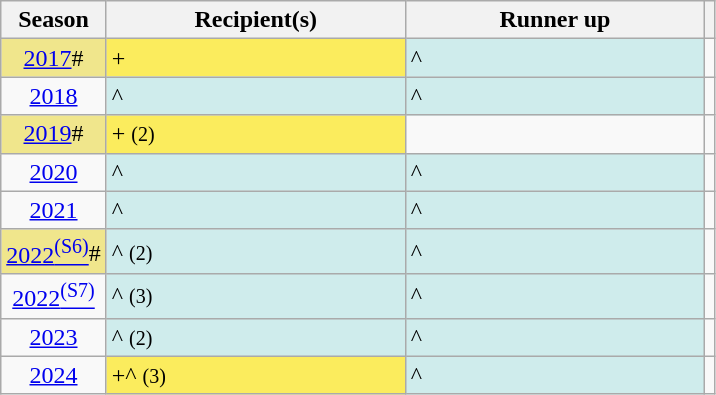<table class="wikitable sortable" style=text-align:center>
<tr>
<th>Season</th>
<th style=width:12em>Recipient(s)</th>
<th style=width:12em>Runner up</th>
<th class=unsortable></th>
</tr>
<tr>
<td style="background-color: #F0E68C; width:3em;"><a href='#'>2017</a>#</td>
<td align=left style="background:#FBEC5D; width:3em;">+</td>
<td align=left style="background:#cfecec; width:3em;">^</td>
<td></td>
</tr>
<tr>
<td><a href='#'>2018</a></td>
<td align=left style="background:#cfecec; width:3em;">^</td>
<td align=left style="background:#cfecec; width:3em;">^</td>
<td></td>
</tr>
<tr>
<td style="background-color: #F0E68C; width:3em;"><a href='#'>2019</a>#</td>
<td align=left style="background:#FBEC5D; width:3em;">+  <small>(2)</small></td>
<td align=left></td>
<td></td>
</tr>
<tr>
<td><a href='#'>2020</a></td>
<td align=left style="background:#cfecec; width:3em;">^</td>
<td align=left style="background:#cfecec; width:3em;">^</td>
<td></td>
</tr>
<tr>
<td><a href='#'>2021</a></td>
<td align=left style="background:#cfecec; width:3em;">^</td>
<td align=left style="background:#cfecec; width:3em;">^</td>
<td></td>
</tr>
<tr>
<td style="background-color: #F0E68C; width:3em;"><a href='#'>2022<sup>(S6)</sup></a>#</td>
<td align=left style="background:#cfecec; width:3em;">^ <small>(2)</small></td>
<td align=left style="background:#cfecec; width:3em;">^</td>
<td></td>
</tr>
<tr>
<td><a href='#'>2022<sup>(S7)</sup></a></td>
<td align=left style="background:#cfecec; width:3em;">^ <small>(3)</small></td>
<td align=left style="background:#cfecec; width:3em;">^</td>
<td></td>
</tr>
<tr>
<td><a href='#'>2023</a></td>
<td align=left style="background:#cfecec; width:3em;">^ <small>(2)</small></td>
<td align=left style="background:#cfecec; width:3em;">^</td>
<td></td>
</tr>
<tr>
<td><a href='#'>2024</a></td>
<td align=left style="background:#FBEC5D; width:3em;">+^  <small>(3)</small></td>
<td align=left style="background:#cfecec; width:3em;">^</td>
<td></td>
</tr>
</table>
